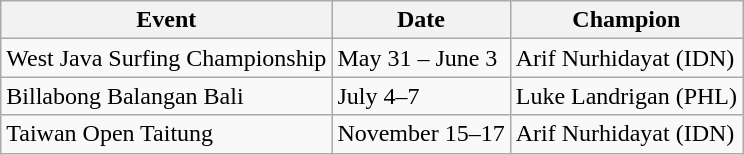<table class="wikitable">
<tr>
<th>Event</th>
<th>Date</th>
<th>Champion</th>
</tr>
<tr>
<td>West Java Surfing Championship</td>
<td>May 31 – June 3</td>
<td>Arif Nurhidayat (IDN)</td>
</tr>
<tr>
<td>Billabong Balangan Bali</td>
<td>July 4–7</td>
<td>Luke Landrigan (PHL)</td>
</tr>
<tr>
<td>Taiwan Open Taitung</td>
<td>November 15–17</td>
<td>Arif Nurhidayat (IDN)</td>
</tr>
</table>
